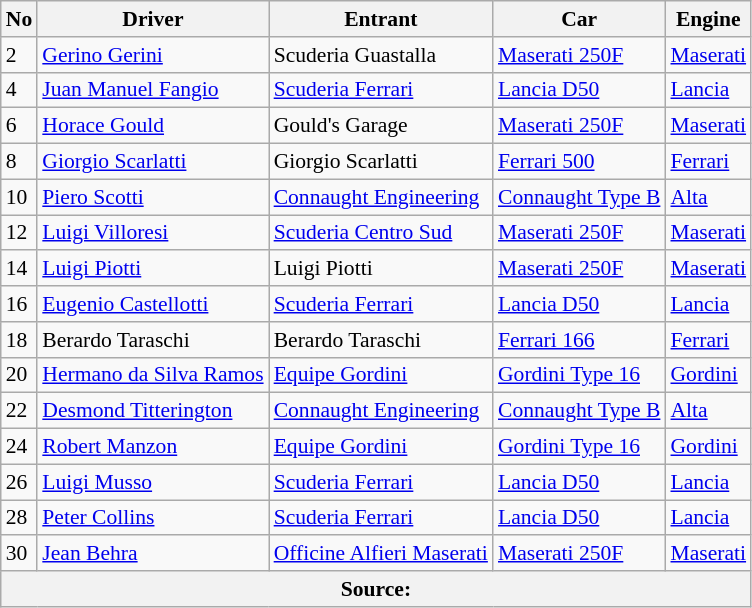<table class="wikitable" style="font-size: 90%;">
<tr>
<th>No</th>
<th>Driver</th>
<th>Entrant</th>
<th>Car</th>
<th>Engine</th>
</tr>
<tr>
<td>2</td>
<td> <a href='#'>Gerino Gerini</a></td>
<td>Scuderia Guastalla</td>
<td><a href='#'>Maserati 250F</a></td>
<td><a href='#'>Maserati</a></td>
</tr>
<tr>
<td>4</td>
<td> <a href='#'>Juan Manuel Fangio</a></td>
<td><a href='#'>Scuderia Ferrari</a></td>
<td><a href='#'>Lancia D50</a></td>
<td><a href='#'>Lancia</a></td>
</tr>
<tr>
<td>6</td>
<td> <a href='#'>Horace Gould</a></td>
<td>Gould's Garage</td>
<td><a href='#'>Maserati 250F</a></td>
<td><a href='#'>Maserati</a></td>
</tr>
<tr>
<td>8</td>
<td> <a href='#'>Giorgio Scarlatti</a></td>
<td>Giorgio Scarlatti</td>
<td><a href='#'>Ferrari 500</a></td>
<td><a href='#'>Ferrari</a></td>
</tr>
<tr>
<td>10</td>
<td> <a href='#'>Piero Scotti</a></td>
<td><a href='#'>Connaught Engineering</a></td>
<td><a href='#'>Connaught Type B</a></td>
<td><a href='#'>Alta</a></td>
</tr>
<tr>
<td>12</td>
<td> <a href='#'>Luigi Villoresi</a></td>
<td><a href='#'>Scuderia Centro Sud</a></td>
<td><a href='#'>Maserati 250F</a></td>
<td><a href='#'>Maserati</a></td>
</tr>
<tr>
<td>14</td>
<td> <a href='#'>Luigi Piotti</a></td>
<td>Luigi Piotti</td>
<td><a href='#'>Maserati 250F</a></td>
<td><a href='#'>Maserati</a></td>
</tr>
<tr>
<td>16</td>
<td> <a href='#'>Eugenio Castellotti</a></td>
<td><a href='#'>Scuderia Ferrari</a></td>
<td><a href='#'>Lancia D50</a></td>
<td><a href='#'>Lancia</a></td>
</tr>
<tr>
<td>18</td>
<td> Berardo Taraschi</td>
<td>Berardo Taraschi</td>
<td><a href='#'>Ferrari 166</a></td>
<td><a href='#'>Ferrari</a></td>
</tr>
<tr>
<td>20</td>
<td> <a href='#'>Hermano da Silva Ramos</a></td>
<td><a href='#'>Equipe Gordini</a></td>
<td><a href='#'>Gordini Type 16</a></td>
<td><a href='#'>Gordini</a></td>
</tr>
<tr>
<td>22</td>
<td> <a href='#'>Desmond Titterington</a></td>
<td><a href='#'>Connaught Engineering</a></td>
<td><a href='#'>Connaught Type B</a></td>
<td><a href='#'>Alta</a></td>
</tr>
<tr>
<td>24</td>
<td> <a href='#'>Robert Manzon</a></td>
<td><a href='#'>Equipe Gordini</a></td>
<td><a href='#'>Gordini Type 16</a></td>
<td><a href='#'>Gordini</a></td>
</tr>
<tr>
<td>26</td>
<td> <a href='#'>Luigi Musso</a></td>
<td><a href='#'>Scuderia Ferrari</a></td>
<td><a href='#'>Lancia D50</a></td>
<td><a href='#'>Lancia</a></td>
</tr>
<tr>
<td>28</td>
<td> <a href='#'>Peter Collins</a></td>
<td><a href='#'>Scuderia Ferrari</a></td>
<td><a href='#'>Lancia D50</a></td>
<td><a href='#'>Lancia</a></td>
</tr>
<tr>
<td>30</td>
<td> <a href='#'>Jean Behra</a></td>
<td><a href='#'>Officine Alfieri Maserati</a></td>
<td><a href='#'>Maserati 250F</a></td>
<td><a href='#'>Maserati</a></td>
</tr>
<tr>
<th colspan=8>Source:</th>
</tr>
</table>
